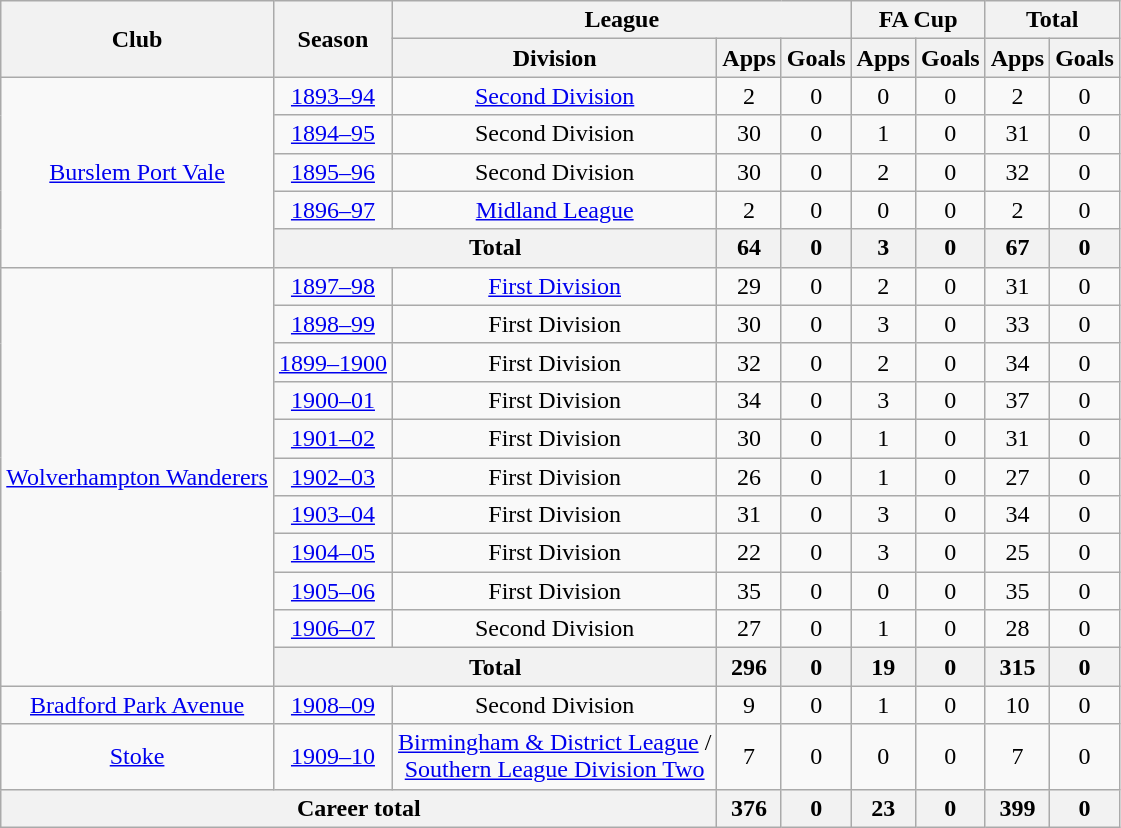<table class="wikitable" style="text-align: center;">
<tr>
<th rowspan="2">Club</th>
<th rowspan="2">Season</th>
<th colspan="3">League</th>
<th colspan="2">FA Cup</th>
<th colspan="2">Total</th>
</tr>
<tr>
<th>Division</th>
<th>Apps</th>
<th>Goals</th>
<th>Apps</th>
<th>Goals</th>
<th>Apps</th>
<th>Goals</th>
</tr>
<tr>
<td rowspan="5"><a href='#'>Burslem Port Vale</a></td>
<td><a href='#'>1893–94</a></td>
<td><a href='#'>Second Division</a></td>
<td>2</td>
<td>0</td>
<td>0</td>
<td>0</td>
<td>2</td>
<td>0</td>
</tr>
<tr>
<td><a href='#'>1894–95</a></td>
<td>Second Division</td>
<td>30</td>
<td>0</td>
<td>1</td>
<td>0</td>
<td>31</td>
<td>0</td>
</tr>
<tr>
<td><a href='#'>1895–96</a></td>
<td>Second Division</td>
<td>30</td>
<td>0</td>
<td>2</td>
<td>0</td>
<td>32</td>
<td>0</td>
</tr>
<tr>
<td><a href='#'>1896–97</a></td>
<td><a href='#'>Midland League</a></td>
<td>2</td>
<td>0</td>
<td>0</td>
<td>0</td>
<td>2</td>
<td>0</td>
</tr>
<tr>
<th colspan="2">Total</th>
<th>64</th>
<th>0</th>
<th>3</th>
<th>0</th>
<th>67</th>
<th>0</th>
</tr>
<tr>
<td rowspan="11"><a href='#'>Wolverhampton Wanderers</a></td>
<td><a href='#'>1897–98</a></td>
<td><a href='#'>First Division</a></td>
<td>29</td>
<td>0</td>
<td>2</td>
<td>0</td>
<td>31</td>
<td>0</td>
</tr>
<tr>
<td><a href='#'>1898–99</a></td>
<td>First Division</td>
<td>30</td>
<td>0</td>
<td>3</td>
<td>0</td>
<td>33</td>
<td>0</td>
</tr>
<tr>
<td><a href='#'>1899–1900</a></td>
<td>First Division</td>
<td>32</td>
<td>0</td>
<td>2</td>
<td>0</td>
<td>34</td>
<td>0</td>
</tr>
<tr>
<td><a href='#'>1900–01</a></td>
<td>First Division</td>
<td>34</td>
<td>0</td>
<td>3</td>
<td>0</td>
<td>37</td>
<td>0</td>
</tr>
<tr>
<td><a href='#'>1901–02</a></td>
<td>First Division</td>
<td>30</td>
<td>0</td>
<td>1</td>
<td>0</td>
<td>31</td>
<td>0</td>
</tr>
<tr>
<td><a href='#'>1902–03</a></td>
<td>First Division</td>
<td>26</td>
<td>0</td>
<td>1</td>
<td>0</td>
<td>27</td>
<td>0</td>
</tr>
<tr>
<td><a href='#'>1903–04</a></td>
<td>First Division</td>
<td>31</td>
<td>0</td>
<td>3</td>
<td>0</td>
<td>34</td>
<td>0</td>
</tr>
<tr>
<td><a href='#'>1904–05</a></td>
<td>First Division</td>
<td>22</td>
<td>0</td>
<td>3</td>
<td>0</td>
<td>25</td>
<td>0</td>
</tr>
<tr>
<td><a href='#'>1905–06</a></td>
<td>First Division</td>
<td>35</td>
<td>0</td>
<td>0</td>
<td>0</td>
<td>35</td>
<td>0</td>
</tr>
<tr>
<td><a href='#'>1906–07</a></td>
<td>Second Division</td>
<td>27</td>
<td>0</td>
<td>1</td>
<td>0</td>
<td>28</td>
<td>0</td>
</tr>
<tr>
<th colspan="2">Total</th>
<th>296</th>
<th>0</th>
<th>19</th>
<th>0</th>
<th>315</th>
<th>0</th>
</tr>
<tr>
<td><a href='#'>Bradford Park Avenue</a></td>
<td><a href='#'>1908–09</a></td>
<td>Second Division</td>
<td>9</td>
<td>0</td>
<td>1</td>
<td>0</td>
<td>10</td>
<td>0</td>
</tr>
<tr>
<td><a href='#'>Stoke</a></td>
<td><a href='#'>1909–10</a></td>
<td><a href='#'>Birmingham & District League</a> /<br><a href='#'>Southern League Division Two</a></td>
<td>7</td>
<td>0</td>
<td>0</td>
<td>0</td>
<td>7</td>
<td>0</td>
</tr>
<tr>
<th colspan="3">Career total</th>
<th>376</th>
<th>0</th>
<th>23</th>
<th>0</th>
<th>399</th>
<th>0</th>
</tr>
</table>
